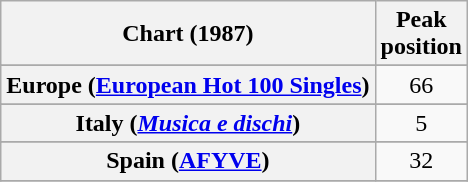<table class="wikitable sortable plainrowheaders" style="text-align:center">
<tr>
<th scope="col">Chart (1987)</th>
<th scope="col">Peak<br>position</th>
</tr>
<tr>
</tr>
<tr>
</tr>
<tr>
<th scope="row">Europe (<a href='#'>European Hot 100 Singles</a>)</th>
<td>66</td>
</tr>
<tr>
</tr>
<tr>
<th scope="row">Italy (<em><a href='#'>Musica e dischi</a></em>)</th>
<td>5</td>
</tr>
<tr>
</tr>
<tr>
</tr>
<tr>
<th scope="row">Spain (<a href='#'>AFYVE</a>)</th>
<td>32</td>
</tr>
<tr>
</tr>
</table>
